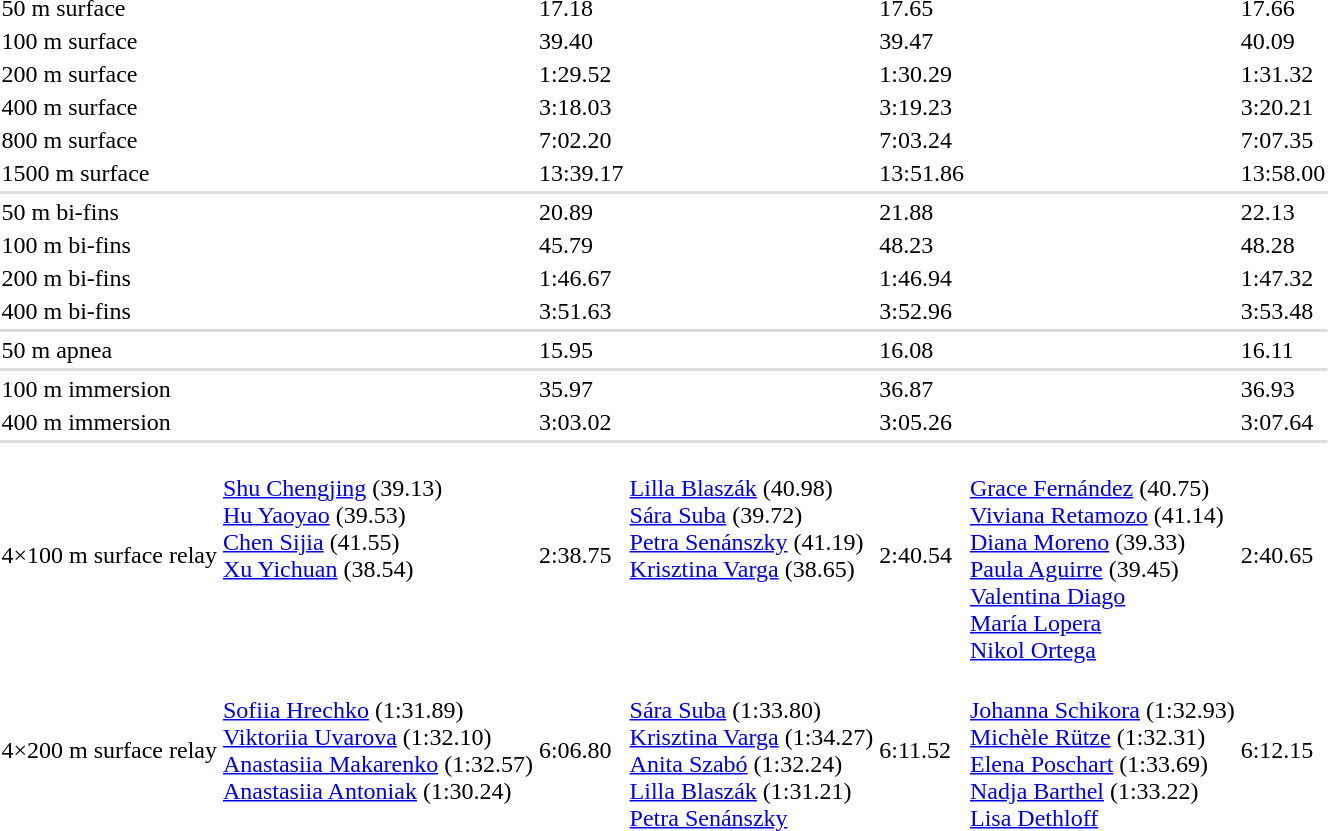<table>
<tr>
<td>50 m surface</td>
<td></td>
<td>17.18</td>
<td></td>
<td>17.65</td>
<td></td>
<td>17.66</td>
</tr>
<tr>
<td>100 m surface</td>
<td></td>
<td>39.40</td>
<td></td>
<td>39.47</td>
<td></td>
<td>40.09</td>
</tr>
<tr>
<td>200 m surface</td>
<td></td>
<td>1:29.52</td>
<td></td>
<td>1:30.29</td>
<td></td>
<td>1:31.32</td>
</tr>
<tr>
<td>400 m surface</td>
<td></td>
<td>3:18.03</td>
<td></td>
<td>3:19.23</td>
<td></td>
<td>3:20.21</td>
</tr>
<tr>
<td>800 m surface</td>
<td></td>
<td>7:02.20</td>
<td></td>
<td>7:03.24</td>
<td></td>
<td>7:07.35</td>
</tr>
<tr>
<td>1500 m surface</td>
<td></td>
<td>13:39.17</td>
<td></td>
<td>13:51.86</td>
<td></td>
<td>13:58.00</td>
</tr>
<tr bgcolor=#DDDDDD>
<td colspan=7></td>
</tr>
<tr>
<td>50 m bi-fins</td>
<td></td>
<td>20.89</td>
<td></td>
<td>21.88</td>
<td></td>
<td>22.13</td>
</tr>
<tr>
<td>100 m bi-fins</td>
<td></td>
<td>45.79</td>
<td></td>
<td>48.23</td>
<td></td>
<td>48.28</td>
</tr>
<tr>
<td>200 m bi-fins</td>
<td></td>
<td>1:46.67</td>
<td></td>
<td>1:46.94</td>
<td></td>
<td>1:47.32</td>
</tr>
<tr>
<td>400 m bi-fins</td>
<td></td>
<td>3:51.63</td>
<td></td>
<td>3:52.96</td>
<td></td>
<td>3:53.48</td>
</tr>
<tr bgcolor=#DDDDDD>
<td colspan=7></td>
</tr>
<tr>
<td>50 m apnea</td>
<td></td>
<td>15.95</td>
<td></td>
<td>16.08</td>
<td></td>
<td>16.11</td>
</tr>
<tr bgcolor=#DDDDDD>
<td colspan=7></td>
</tr>
<tr>
<td>100 m immersion</td>
<td></td>
<td>35.97</td>
<td></td>
<td>36.87</td>
<td></td>
<td>36.93</td>
</tr>
<tr>
<td>400 m immersion</td>
<td></td>
<td>3:03.02</td>
<td></td>
<td>3:05.26</td>
<td></td>
<td>3:07.64</td>
</tr>
<tr bgcolor=#DDDDDD>
<td colspan=7></td>
</tr>
<tr>
<td>4×100 m surface relay</td>
<td valign=top><br><a href='#'>Shu Chengjing</a> (39.13)<br><a href='#'>Hu Yaoyao</a> (39.53)<br><a href='#'>Chen Sijia</a> (41.55)<br><a href='#'>Xu Yichuan</a> (38.54)</td>
<td>2:38.75</td>
<td valign=top><br><a href='#'>Lilla Blaszák</a> (40.98)<br><a href='#'>Sára Suba</a> (39.72)<br><a href='#'>Petra Senánszky</a> (41.19)<br><a href='#'>Krisztina Varga</a> (38.65)</td>
<td>2:40.54</td>
<td valign=top><br><a href='#'>Grace Fernández</a> (40.75)<br><a href='#'>Viviana Retamozo</a> (41.14)<br><a href='#'>Diana Moreno</a> (39.33)<br><a href='#'>Paula Aguirre</a> (39.45)<br><a href='#'>Valentina Diago</a><br><a href='#'>María Lopera</a><br><a href='#'>Nikol Ortega</a></td>
<td>2:40.65</td>
</tr>
<tr>
<td>4×200 m surface relay</td>
<td valign=top><br><a href='#'>Sofiia Hrechko</a> (1:31.89)<br><a href='#'>Viktoriia Uvarova</a> (1:32.10)<br><a href='#'>Anastasiia Makarenko</a> (1:32.57)<br><a href='#'>Anastasiia Antoniak</a> (1:30.24)</td>
<td>6:06.80</td>
<td valign=top><br><a href='#'>Sára Suba</a> (1:33.80)<br><a href='#'>Krisztina Varga</a> (1:34.27)<br><a href='#'>Anita Szabó</a> (1:32.24)<br><a href='#'>Lilla Blaszák</a> (1:31.21)<br><a href='#'>Petra Senánszky</a></td>
<td>6:11.52</td>
<td valign=top><br><a href='#'>Johanna Schikora</a> (1:32.93)<br><a href='#'>Michèle Rütze</a> (1:32.31)<br><a href='#'>Elena Poschart</a> (1:33.69)<br><a href='#'>Nadja Barthel</a> (1:33.22)<br><a href='#'>Lisa Dethloff</a></td>
<td>6:12.15</td>
</tr>
</table>
